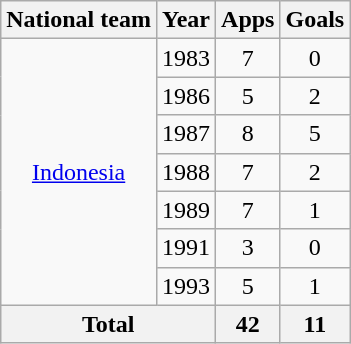<table class="wikitable" style="text-align:center">
<tr>
<th>National team</th>
<th>Year</th>
<th>Apps</th>
<th>Goals</th>
</tr>
<tr>
<td rowspan="7"><a href='#'>Indonesia</a></td>
<td>1983</td>
<td>7</td>
<td>0</td>
</tr>
<tr>
<td>1986</td>
<td>5</td>
<td>2</td>
</tr>
<tr>
<td>1987</td>
<td>8</td>
<td>5</td>
</tr>
<tr>
<td>1988</td>
<td>7</td>
<td>2</td>
</tr>
<tr>
<td>1989</td>
<td>7</td>
<td>1</td>
</tr>
<tr>
<td>1991</td>
<td>3</td>
<td>0</td>
</tr>
<tr>
<td>1993</td>
<td>5</td>
<td>1</td>
</tr>
<tr>
<th colspan="2">Total</th>
<th>42</th>
<th>11</th>
</tr>
</table>
